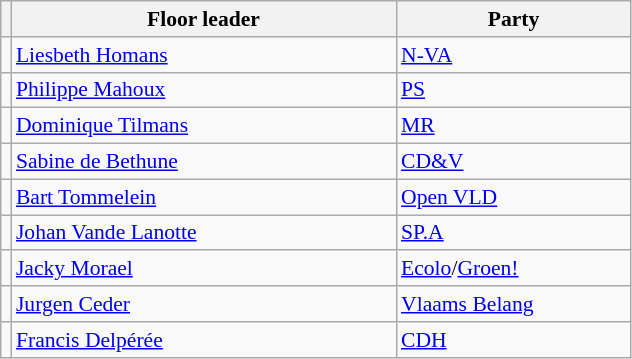<table class="sortable wikitable" style="text-align:left; font-size:90%">
<tr>
<th></th>
<th width="250">Floor leader</th>
<th width="150">Party</th>
</tr>
<tr>
<td></td>
<td><a href='#'>Liesbeth Homans</a></td>
<td><a href='#'>N-VA</a></td>
</tr>
<tr>
<td></td>
<td><a href='#'>Philippe Mahoux</a></td>
<td><a href='#'>PS</a></td>
</tr>
<tr>
<td></td>
<td><a href='#'>Dominique Tilmans</a></td>
<td><a href='#'>MR</a></td>
</tr>
<tr>
<td></td>
<td><a href='#'>Sabine de Bethune</a></td>
<td><a href='#'>CD&V</a></td>
</tr>
<tr>
<td></td>
<td><a href='#'>Bart Tommelein</a></td>
<td><a href='#'>Open VLD</a></td>
</tr>
<tr>
<td></td>
<td><a href='#'>Johan Vande Lanotte</a></td>
<td><a href='#'>SP.A</a></td>
</tr>
<tr>
<td></td>
<td><a href='#'>Jacky Morael</a></td>
<td><a href='#'>Ecolo</a>/<a href='#'>Groen!</a></td>
</tr>
<tr>
<td></td>
<td><a href='#'>Jurgen Ceder</a></td>
<td><a href='#'>Vlaams Belang</a></td>
</tr>
<tr>
<td></td>
<td><a href='#'>Francis Delpérée</a></td>
<td><a href='#'>CDH</a></td>
</tr>
</table>
